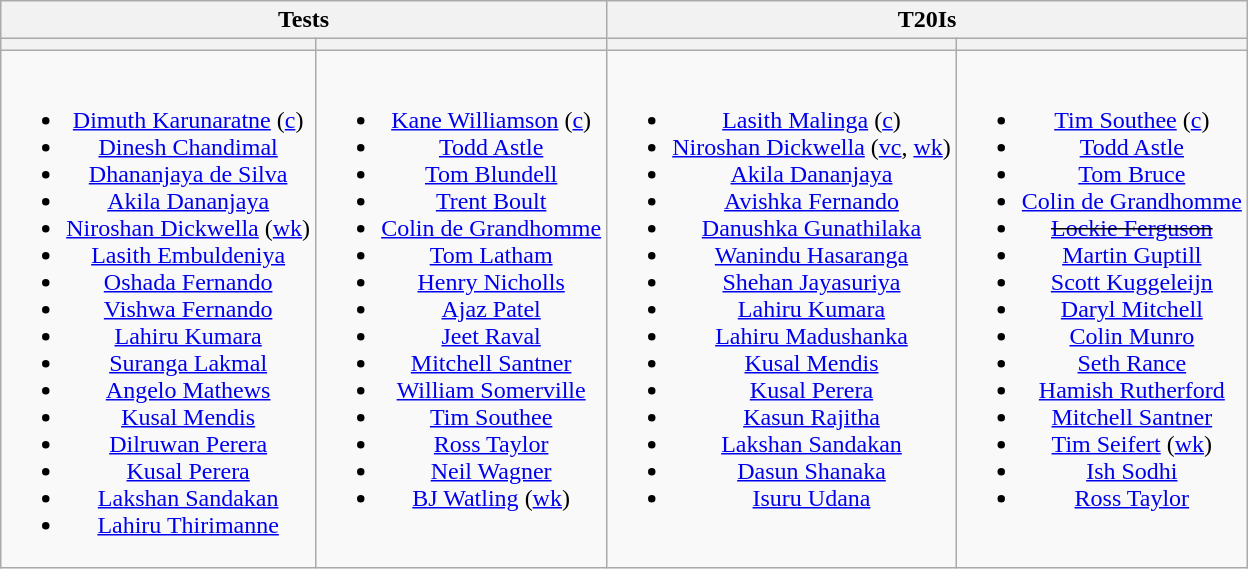<table class="wikitable" style="text-align:center; margin:auto">
<tr>
<th colspan=2>Tests</th>
<th colspan=2>T20Is</th>
</tr>
<tr>
<th></th>
<th></th>
<th></th>
<th></th>
</tr>
<tr style="vertical-align:top">
<td><br><ul><li><a href='#'>Dimuth Karunaratne</a> (<a href='#'>c</a>)</li><li><a href='#'>Dinesh Chandimal</a></li><li><a href='#'>Dhananjaya de Silva</a></li><li><a href='#'>Akila Dananjaya</a></li><li><a href='#'>Niroshan Dickwella</a> (<a href='#'>wk</a>)</li><li><a href='#'>Lasith Embuldeniya</a></li><li><a href='#'>Oshada Fernando</a></li><li><a href='#'>Vishwa Fernando</a></li><li><a href='#'>Lahiru Kumara</a></li><li><a href='#'>Suranga Lakmal</a></li><li><a href='#'>Angelo Mathews</a></li><li><a href='#'>Kusal Mendis</a></li><li><a href='#'>Dilruwan Perera</a></li><li><a href='#'>Kusal Perera</a></li><li><a href='#'>Lakshan Sandakan</a></li><li><a href='#'>Lahiru Thirimanne</a></li></ul></td>
<td><br><ul><li><a href='#'>Kane Williamson</a> (<a href='#'>c</a>)</li><li><a href='#'>Todd Astle</a></li><li><a href='#'>Tom Blundell</a></li><li><a href='#'>Trent Boult</a></li><li><a href='#'>Colin de Grandhomme</a></li><li><a href='#'>Tom Latham</a></li><li><a href='#'>Henry Nicholls</a></li><li><a href='#'>Ajaz Patel</a></li><li><a href='#'>Jeet Raval</a></li><li><a href='#'>Mitchell Santner</a></li><li><a href='#'>William Somerville</a></li><li><a href='#'>Tim Southee</a></li><li><a href='#'>Ross Taylor</a></li><li><a href='#'>Neil Wagner</a></li><li><a href='#'>BJ Watling</a> (<a href='#'>wk</a>)</li></ul></td>
<td><br><ul><li><a href='#'>Lasith Malinga</a> (<a href='#'>c</a>)</li><li><a href='#'>Niroshan Dickwella</a> (<a href='#'>vc</a>, <a href='#'>wk</a>)</li><li><a href='#'>Akila Dananjaya</a></li><li><a href='#'>Avishka Fernando</a></li><li><a href='#'>Danushka Gunathilaka</a></li><li><a href='#'>Wanindu Hasaranga</a></li><li><a href='#'>Shehan Jayasuriya</a></li><li><a href='#'>Lahiru Kumara</a></li><li><a href='#'>Lahiru Madushanka</a></li><li><a href='#'>Kusal Mendis</a></li><li><a href='#'>Kusal Perera</a></li><li><a href='#'>Kasun Rajitha</a></li><li><a href='#'>Lakshan Sandakan</a></li><li><a href='#'>Dasun Shanaka</a></li><li><a href='#'>Isuru Udana</a></li></ul></td>
<td><br><ul><li><a href='#'>Tim Southee</a> (<a href='#'>c</a>)</li><li><a href='#'>Todd Astle</a></li><li><a href='#'>Tom Bruce</a></li><li><a href='#'>Colin de Grandhomme</a></li><li><s><a href='#'>Lockie Ferguson</a></s></li><li><a href='#'>Martin Guptill</a></li><li><a href='#'>Scott Kuggeleijn</a></li><li><a href='#'>Daryl Mitchell</a></li><li><a href='#'>Colin Munro</a></li><li><a href='#'>Seth Rance</a></li><li><a href='#'>Hamish Rutherford</a></li><li><a href='#'>Mitchell Santner</a></li><li><a href='#'>Tim Seifert</a> (<a href='#'>wk</a>)</li><li><a href='#'>Ish Sodhi</a></li><li><a href='#'>Ross Taylor</a></li></ul></td>
</tr>
</table>
